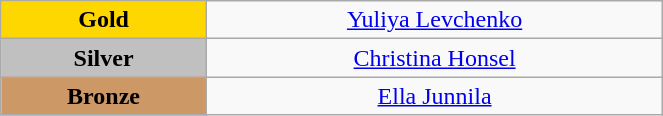<table class="wikitable" style="text-align:center; " width="35%">
<tr>
<td bgcolor="gold"><strong>Gold</strong></td>
<td><a href='#'>Yuliya Levchenko</a><br>  <small><em></em></small></td>
</tr>
<tr>
<td bgcolor="silver"><strong>Silver</strong></td>
<td><a href='#'>Christina Honsel</a><br>  <small><em></em></small></td>
</tr>
<tr>
<td bgcolor="CC9966"><strong>Bronze</strong></td>
<td><a href='#'>Ella Junnila</a><br>  <small><em></em></small></td>
</tr>
</table>
